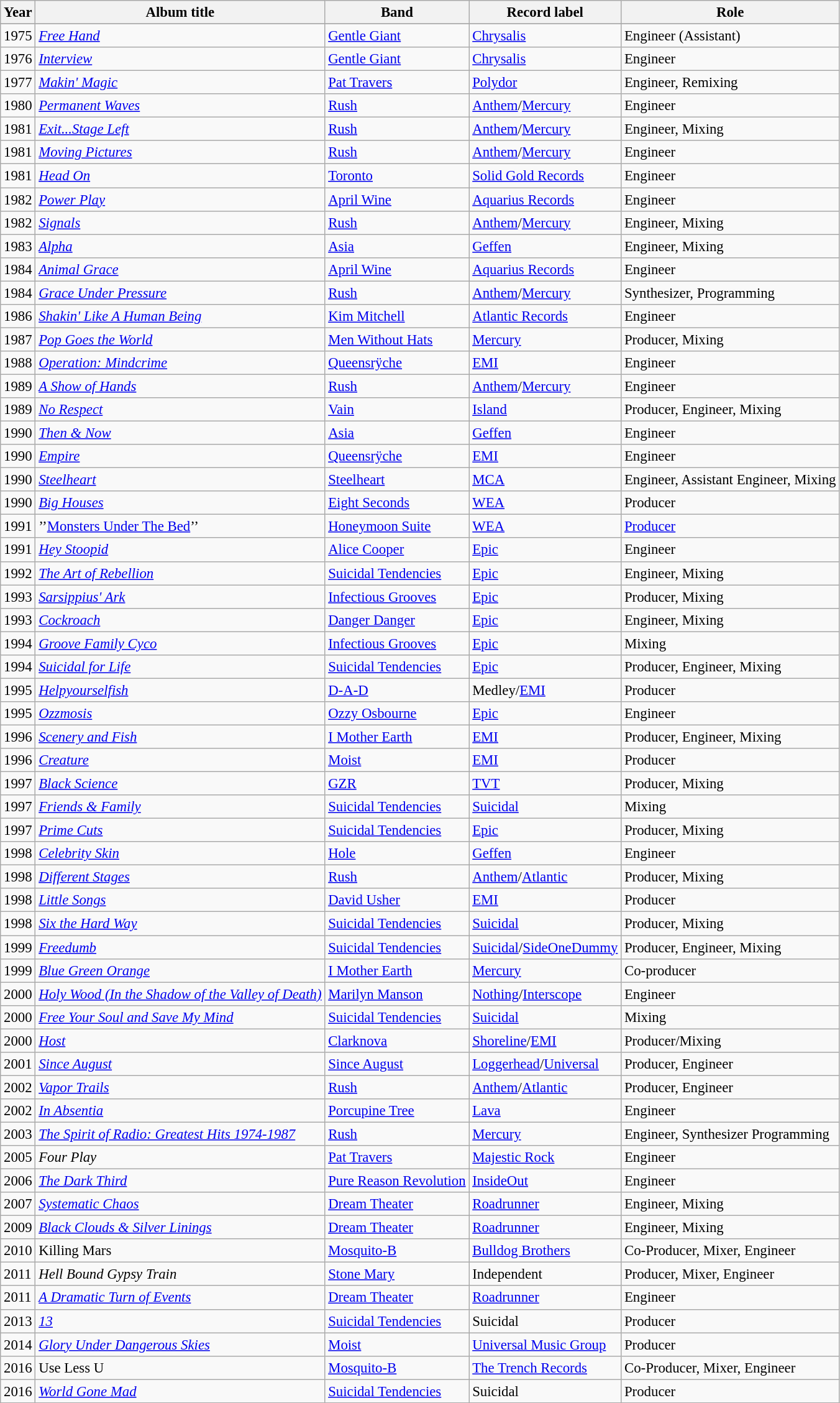<table class="wikitable" style="font-size: 95%;">
<tr>
<th>Year</th>
<th>Album title</th>
<th>Band</th>
<th>Record label</th>
<th>Role</th>
</tr>
<tr>
</tr>
<tr>
<td>1975</td>
<td><em><a href='#'>Free Hand</a></em></td>
<td><a href='#'>Gentle Giant</a></td>
<td><a href='#'>Chrysalis</a></td>
<td>Engineer (Assistant)</td>
</tr>
<tr>
<td>1976</td>
<td><em><a href='#'>Interview</a></em></td>
<td><a href='#'>Gentle Giant</a></td>
<td><a href='#'>Chrysalis</a></td>
<td>Engineer</td>
</tr>
<tr>
<td>1977</td>
<td><em><a href='#'>Makin' Magic</a></em></td>
<td><a href='#'>Pat Travers</a></td>
<td><a href='#'>Polydor</a></td>
<td>Engineer, Remixing</td>
</tr>
<tr>
<td>1980</td>
<td><em><a href='#'>Permanent Waves</a></em></td>
<td><a href='#'>Rush</a></td>
<td><a href='#'>Anthem</a>/<a href='#'>Mercury</a></td>
<td>Engineer</td>
</tr>
<tr>
<td>1981</td>
<td><em><a href='#'>Exit...Stage Left</a></em></td>
<td><a href='#'>Rush</a></td>
<td><a href='#'>Anthem</a>/<a href='#'>Mercury</a></td>
<td>Engineer, Mixing</td>
</tr>
<tr>
<td>1981</td>
<td><em><a href='#'>Moving Pictures</a></em></td>
<td><a href='#'>Rush</a></td>
<td><a href='#'>Anthem</a>/<a href='#'>Mercury</a></td>
<td>Engineer</td>
</tr>
<tr>
<td>1981</td>
<td><em><a href='#'>Head On</a></em></td>
<td><a href='#'>Toronto</a></td>
<td><a href='#'>Solid Gold Records</a></td>
<td>Engineer</td>
</tr>
<tr>
<td>1982</td>
<td><em><a href='#'>Power Play</a></em></td>
<td><a href='#'>April Wine</a></td>
<td><a href='#'>Aquarius Records</a></td>
<td>Engineer</td>
</tr>
<tr>
<td>1982</td>
<td><em><a href='#'>Signals</a></em></td>
<td><a href='#'>Rush</a></td>
<td><a href='#'>Anthem</a>/<a href='#'>Mercury</a></td>
<td>Engineer, Mixing</td>
</tr>
<tr>
<td>1983</td>
<td><em><a href='#'>Alpha</a></em></td>
<td><a href='#'>Asia</a></td>
<td><a href='#'>Geffen</a></td>
<td>Engineer, Mixing</td>
</tr>
<tr>
<td>1984</td>
<td><em><a href='#'>Animal Grace</a></em></td>
<td><a href='#'>April Wine</a></td>
<td><a href='#'>Aquarius Records</a></td>
<td>Engineer</td>
</tr>
<tr>
<td>1984</td>
<td><em><a href='#'>Grace Under Pressure</a></em></td>
<td><a href='#'>Rush</a></td>
<td><a href='#'>Anthem</a>/<a href='#'>Mercury</a></td>
<td>Synthesizer, Programming</td>
</tr>
<tr>
<td>1986</td>
<td><em><a href='#'>Shakin' Like A Human Being</a></em></td>
<td><a href='#'>Kim Mitchell</a></td>
<td><a href='#'>Atlantic Records</a></td>
<td>Engineer</td>
</tr>
<tr>
<td>1987</td>
<td><em><a href='#'>Pop Goes the World</a></em></td>
<td><a href='#'>Men Without Hats</a></td>
<td><a href='#'>Mercury</a></td>
<td>Producer, Mixing</td>
</tr>
<tr>
<td>1988</td>
<td><em><a href='#'>Operation: Mindcrime</a></em></td>
<td><a href='#'>Queensrÿche</a></td>
<td><a href='#'>EMI</a></td>
<td>Engineer</td>
</tr>
<tr>
<td>1989</td>
<td><em><a href='#'>A Show of Hands</a></em></td>
<td><a href='#'>Rush</a></td>
<td><a href='#'>Anthem</a>/<a href='#'>Mercury</a></td>
<td>Engineer</td>
</tr>
<tr>
<td>1989</td>
<td><em><a href='#'>No Respect</a></em></td>
<td><a href='#'>Vain</a></td>
<td><a href='#'>Island</a></td>
<td>Producer, Engineer, Mixing</td>
</tr>
<tr>
<td>1990</td>
<td><em><a href='#'>Then & Now</a></em></td>
<td><a href='#'>Asia</a></td>
<td><a href='#'>Geffen</a></td>
<td>Engineer</td>
</tr>
<tr>
<td>1990</td>
<td><em><a href='#'>Empire</a></em></td>
<td><a href='#'>Queensrÿche</a></td>
<td><a href='#'>EMI</a></td>
<td>Engineer</td>
</tr>
<tr>
<td>1990</td>
<td><em><a href='#'>Steelheart</a></em></td>
<td><a href='#'>Steelheart</a></td>
<td><a href='#'>MCA</a></td>
<td>Engineer, Assistant Engineer, Mixing</td>
</tr>
<tr>
<td>1990</td>
<td><em><a href='#'>Big Houses</a></em></td>
<td><a href='#'>Eight Seconds</a></td>
<td><a href='#'>WEA</a></td>
<td>Producer</td>
</tr>
<tr>
<td>1991</td>
<td>’’<a href='#'>Monsters Under The Bed</a>’’</td>
<td><a href='#'>Honeymoon Suite</a></td>
<td><a href='#'>WEA</a></td>
<td><a href='#'>Producer</a></td>
</tr>
<tr>
<td>1991</td>
<td><em><a href='#'>Hey Stoopid</a></em></td>
<td><a href='#'>Alice Cooper</a></td>
<td><a href='#'>Epic</a></td>
<td>Engineer</td>
</tr>
<tr>
<td>1992</td>
<td><em><a href='#'>The Art of Rebellion</a></em></td>
<td><a href='#'>Suicidal Tendencies</a></td>
<td><a href='#'>Epic</a></td>
<td>Engineer, Mixing</td>
</tr>
<tr>
<td>1993</td>
<td><em><a href='#'>Sarsippius' Ark</a></em></td>
<td><a href='#'>Infectious Grooves</a></td>
<td><a href='#'>Epic</a></td>
<td>Producer, Mixing</td>
</tr>
<tr>
<td>1993</td>
<td><em><a href='#'>Cockroach</a></em></td>
<td><a href='#'>Danger Danger</a></td>
<td><a href='#'>Epic</a></td>
<td>Engineer, Mixing</td>
</tr>
<tr>
<td>1994</td>
<td><em><a href='#'>Groove Family Cyco</a></em></td>
<td><a href='#'>Infectious Grooves</a></td>
<td><a href='#'>Epic</a></td>
<td>Mixing</td>
</tr>
<tr>
<td>1994</td>
<td><em><a href='#'>Suicidal for Life</a></em></td>
<td><a href='#'>Suicidal Tendencies</a></td>
<td><a href='#'>Epic</a></td>
<td>Producer, Engineer, Mixing</td>
</tr>
<tr>
<td>1995</td>
<td><em><a href='#'>Helpyourselfish</a></em></td>
<td><a href='#'>D-A-D</a></td>
<td>Medley/<a href='#'>EMI</a></td>
<td>Producer</td>
</tr>
<tr>
<td>1995</td>
<td><em><a href='#'>Ozzmosis</a></em></td>
<td><a href='#'>Ozzy Osbourne</a></td>
<td><a href='#'>Epic</a></td>
<td>Engineer</td>
</tr>
<tr>
<td>1996</td>
<td><em><a href='#'>Scenery and Fish</a></em></td>
<td><a href='#'>I Mother Earth</a></td>
<td><a href='#'>EMI</a></td>
<td>Producer, Engineer, Mixing</td>
</tr>
<tr>
<td>1996</td>
<td><em><a href='#'>Creature</a></em></td>
<td><a href='#'>Moist</a></td>
<td><a href='#'>EMI</a></td>
<td>Producer</td>
</tr>
<tr>
<td>1997</td>
<td><em><a href='#'>Black Science</a></em></td>
<td><a href='#'>GZR</a></td>
<td><a href='#'>TVT</a></td>
<td>Producer, Mixing</td>
</tr>
<tr>
<td>1997</td>
<td><em><a href='#'>Friends & Family</a></em></td>
<td><a href='#'>Suicidal Tendencies</a></td>
<td><a href='#'>Suicidal</a></td>
<td>Mixing</td>
</tr>
<tr>
<td>1997</td>
<td><em><a href='#'>Prime Cuts</a></em></td>
<td><a href='#'>Suicidal Tendencies</a></td>
<td><a href='#'>Epic</a></td>
<td>Producer, Mixing</td>
</tr>
<tr>
<td>1998</td>
<td><em><a href='#'>Celebrity Skin</a></em></td>
<td><a href='#'>Hole</a></td>
<td><a href='#'>Geffen</a></td>
<td>Engineer</td>
</tr>
<tr>
<td>1998</td>
<td><em><a href='#'>Different Stages</a></em></td>
<td><a href='#'>Rush</a></td>
<td><a href='#'>Anthem</a>/<a href='#'>Atlantic</a></td>
<td>Producer, Mixing</td>
</tr>
<tr>
<td>1998</td>
<td><em><a href='#'>Little Songs</a></em></td>
<td><a href='#'>David Usher</a></td>
<td><a href='#'>EMI</a></td>
<td>Producer</td>
</tr>
<tr>
<td>1998</td>
<td><em><a href='#'>Six the Hard Way</a></em></td>
<td><a href='#'>Suicidal Tendencies</a></td>
<td><a href='#'>Suicidal</a></td>
<td>Producer, Mixing</td>
</tr>
<tr>
<td>1999</td>
<td><em><a href='#'>Freedumb</a></em></td>
<td><a href='#'>Suicidal Tendencies</a></td>
<td><a href='#'>Suicidal</a>/<a href='#'>SideOneDummy</a></td>
<td>Producer, Engineer, Mixing</td>
</tr>
<tr>
<td>1999</td>
<td><em><a href='#'>Blue Green Orange</a></em></td>
<td><a href='#'>I Mother Earth</a></td>
<td><a href='#'>Mercury</a></td>
<td>Co-producer</td>
</tr>
<tr>
<td>2000</td>
<td><em><a href='#'>Holy Wood (In the Shadow of the Valley of Death)</a></em></td>
<td><a href='#'>Marilyn Manson</a></td>
<td><a href='#'>Nothing</a>/<a href='#'>Interscope</a></td>
<td>Engineer</td>
</tr>
<tr>
<td>2000</td>
<td><em><a href='#'>Free Your Soul and Save My Mind</a></em></td>
<td><a href='#'>Suicidal Tendencies</a></td>
<td><a href='#'>Suicidal</a></td>
<td>Mixing</td>
</tr>
<tr>
<td>2000</td>
<td><em><a href='#'>Host</a></em></td>
<td><a href='#'>Clarknova</a></td>
<td><a href='#'>Shoreline</a>/<a href='#'>EMI</a></td>
<td>Producer/Mixing</td>
</tr>
<tr>
<td>2001</td>
<td><em><a href='#'>Since August</a></em></td>
<td><a href='#'>Since August</a></td>
<td><a href='#'>Loggerhead</a>/<a href='#'>Universal</a></td>
<td>Producer, Engineer</td>
</tr>
<tr>
<td>2002</td>
<td><em><a href='#'>Vapor Trails</a></em></td>
<td><a href='#'>Rush</a></td>
<td><a href='#'>Anthem</a>/<a href='#'>Atlantic</a></td>
<td>Producer, Engineer</td>
</tr>
<tr>
<td>2002</td>
<td><em><a href='#'>In Absentia</a></em></td>
<td><a href='#'>Porcupine Tree</a></td>
<td><a href='#'>Lava</a></td>
<td>Engineer</td>
</tr>
<tr>
<td>2003</td>
<td><em><a href='#'>The Spirit of Radio: Greatest Hits 1974-1987</a></em></td>
<td><a href='#'>Rush</a></td>
<td><a href='#'>Mercury</a></td>
<td>Engineer, Synthesizer Programming</td>
</tr>
<tr>
<td>2005</td>
<td><em>Four Play</em></td>
<td><a href='#'>Pat Travers</a></td>
<td><a href='#'>Majestic Rock</a></td>
<td>Engineer</td>
</tr>
<tr>
<td>2006</td>
<td><em><a href='#'>The Dark Third</a></em></td>
<td><a href='#'>Pure Reason Revolution</a></td>
<td><a href='#'>InsideOut</a></td>
<td>Engineer</td>
</tr>
<tr>
<td>2007</td>
<td><em><a href='#'>Systematic Chaos</a></em></td>
<td><a href='#'>Dream Theater</a></td>
<td><a href='#'>Roadrunner</a></td>
<td>Engineer, Mixing</td>
</tr>
<tr>
<td>2009</td>
<td><em><a href='#'>Black Clouds & Silver Linings</a></em></td>
<td><a href='#'>Dream Theater</a></td>
<td><a href='#'>Roadrunner</a></td>
<td>Engineer, Mixing</td>
</tr>
<tr>
<td>2010</td>
<td>Killing Mars</td>
<td><a href='#'>Mosquito-B</a></td>
<td><a href='#'>Bulldog Brothers</a></td>
<td>Co-Producer, Mixer, Engineer</td>
</tr>
<tr>
<td>2011</td>
<td><em>Hell Bound Gypsy Train</em></td>
<td><a href='#'>Stone Mary</a></td>
<td>Independent</td>
<td>Producer, Mixer, Engineer</td>
</tr>
<tr>
<td>2011</td>
<td><em><a href='#'>A Dramatic Turn of Events</a></em></td>
<td><a href='#'>Dream Theater</a></td>
<td><a href='#'>Roadrunner</a></td>
<td>Engineer</td>
</tr>
<tr>
<td>2013</td>
<td><em><a href='#'>13</a></em></td>
<td><a href='#'>Suicidal Tendencies</a></td>
<td>Suicidal</td>
<td>Producer</td>
</tr>
<tr>
<td>2014</td>
<td><em><a href='#'>Glory Under Dangerous Skies</a></em></td>
<td><a href='#'>Moist</a></td>
<td><a href='#'>Universal Music Group</a></td>
<td>Producer</td>
</tr>
<tr>
<td>2016</td>
<td>Use Less U</td>
<td><a href='#'>Mosquito-B</a></td>
<td><a href='#'>The Trench Records</a></td>
<td>Co-Producer, Mixer, Engineer</td>
</tr>
<tr>
<td>2016</td>
<td><em><a href='#'>World Gone Mad</a></em></td>
<td><a href='#'>Suicidal Tendencies</a></td>
<td>Suicidal</td>
<td>Producer</td>
</tr>
<tr>
</tr>
</table>
